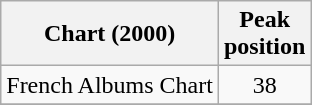<table class="wikitable">
<tr>
<th>Chart (2000)</th>
<th>Peak<br>position</th>
</tr>
<tr>
<td>French Albums Chart</td>
<td align="center">38</td>
</tr>
<tr>
</tr>
</table>
